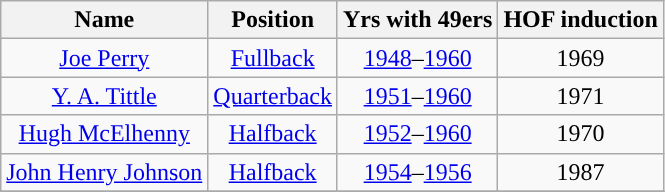<table class="wikitable" style="text-align:center">
<tr>
<th>Name</th>
<th>Position</th>
<th>Yrs with 49ers</th>
<th>HOF induction</th>
</tr>
<tr>
<td><a href='#'>Joe Perry</a></td>
<td><a href='#'>Fullback</a></td>
<td><a href='#'>1948</a>–<a href='#'>1960</a></td>
<td>1969</td>
</tr>
<tr>
<td><a href='#'>Y. A. Tittle</a></td>
<td><a href='#'>Quarterback</a></td>
<td><a href='#'>1951</a>–<a href='#'>1960</a></td>
<td>1971</td>
</tr>
<tr>
<td><a href='#'>Hugh McElhenny</a></td>
<td><a href='#'>Halfback</a></td>
<td><a href='#'>1952</a>–<a href='#'>1960</a></td>
<td>1970</td>
</tr>
<tr>
<td><a href='#'>John Henry Johnson</a></td>
<td><a href='#'>Halfback</a></td>
<td><a href='#'>1954</a>–<a href='#'>1956</a></td>
<td>1987</td>
</tr>
<tr>
</tr>
</table>
